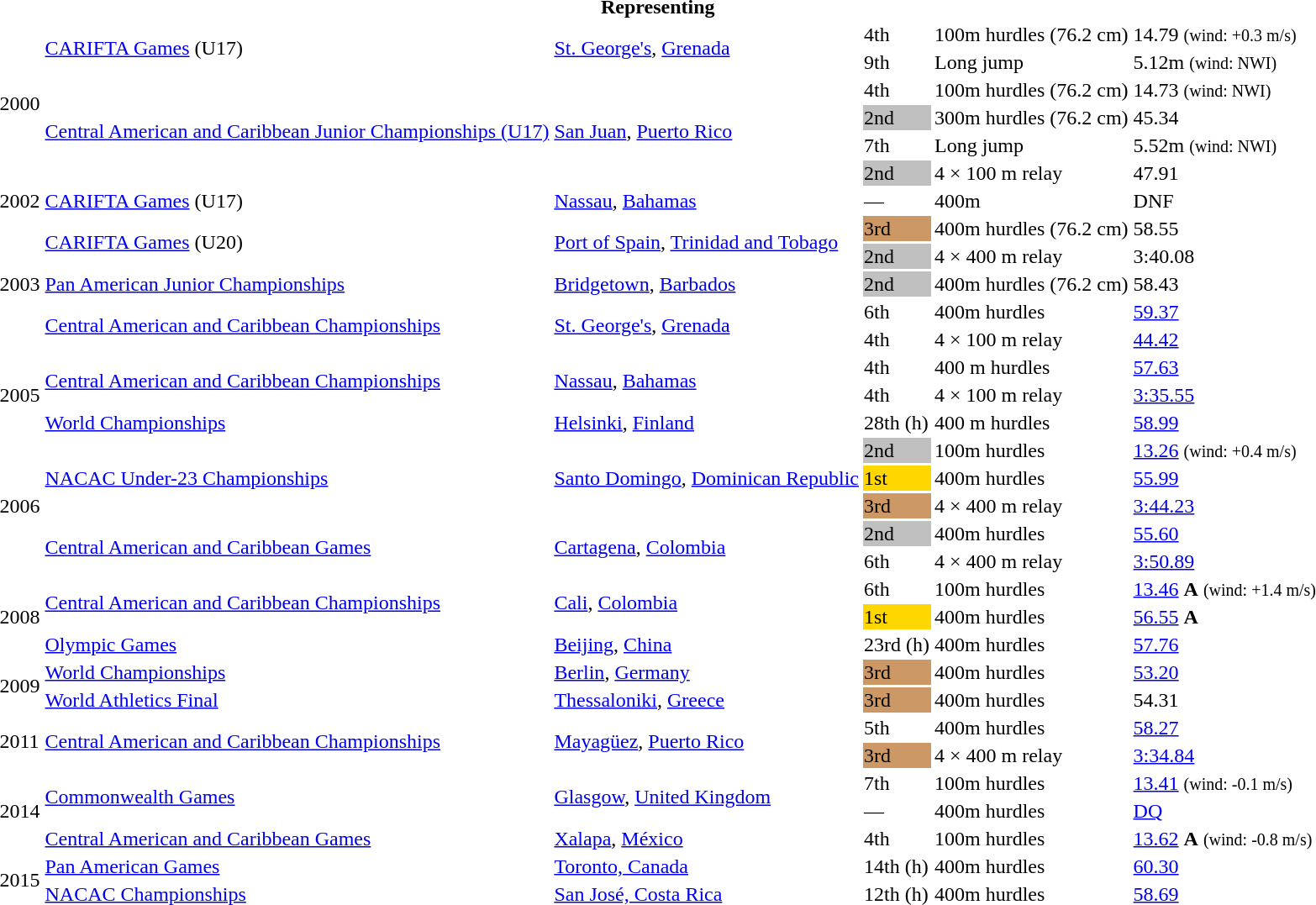<table>
<tr>
<th colspan="6">Representing </th>
</tr>
<tr>
<td rowspan=6>2000</td>
<td rowspan=2><a href='#'>CARIFTA Games</a> (U17)</td>
<td rowspan=2><a href='#'>St. George's</a>, <a href='#'>Grenada</a></td>
<td>4th</td>
<td>100m hurdles (76.2 cm)</td>
<td>14.79 <small>(wind: +0.3 m/s)</small></td>
</tr>
<tr>
<td>9th</td>
<td>Long jump</td>
<td>5.12m <small>(wind: NWI)</small></td>
</tr>
<tr>
<td rowspan=4><a href='#'>Central American and Caribbean Junior Championships (U17)</a></td>
<td rowspan=4><a href='#'>San Juan</a>, <a href='#'>Puerto Rico</a></td>
<td>4th</td>
<td>100m hurdles (76.2 cm)</td>
<td>14.73 <small>(wind: NWI)</small></td>
</tr>
<tr>
<td bgcolor=silver>2nd</td>
<td>300m hurdles (76.2 cm)</td>
<td>45.34</td>
</tr>
<tr>
<td>7th</td>
<td>Long jump</td>
<td>5.52m <small>(wind: NWI)</small></td>
</tr>
<tr>
<td bgcolor=silver>2nd</td>
<td>4 × 100 m relay</td>
<td>47.91</td>
</tr>
<tr>
<td>2002</td>
<td><a href='#'>CARIFTA Games</a> (U17)</td>
<td><a href='#'>Nassau</a>, <a href='#'>Bahamas</a></td>
<td>—</td>
<td>400m</td>
<td>DNF</td>
</tr>
<tr>
<td rowspan=5>2003</td>
<td rowspan=2><a href='#'>CARIFTA Games</a> (U20)</td>
<td rowspan=2><a href='#'>Port of Spain</a>, <a href='#'>Trinidad and Tobago</a></td>
<td bgcolor="cc9966">3rd</td>
<td>400m hurdles (76.2 cm)</td>
<td>58.55</td>
</tr>
<tr>
<td bgcolor=silver>2nd</td>
<td>4 × 400 m relay</td>
<td>3:40.08</td>
</tr>
<tr>
<td><a href='#'>Pan American Junior Championships</a></td>
<td><a href='#'>Bridgetown</a>, <a href='#'>Barbados</a></td>
<td bgcolor=silver>2nd</td>
<td>400m hurdles (76.2 cm)</td>
<td>58.43</td>
</tr>
<tr>
<td rowspan=2><a href='#'>Central American and Caribbean Championships</a></td>
<td rowspan=2><a href='#'>St. George's</a>, <a href='#'>Grenada</a></td>
<td>6th</td>
<td>400m hurdles</td>
<td><a href='#'>59.37</a></td>
</tr>
<tr>
<td>4th</td>
<td>4 × 100 m relay</td>
<td><a href='#'>44.42</a></td>
</tr>
<tr>
<td rowspan=3>2005</td>
<td rowspan=2><a href='#'>Central American and Caribbean Championships</a></td>
<td rowspan=2><a href='#'>Nassau</a>, <a href='#'>Bahamas</a></td>
<td>4th</td>
<td>400 m hurdles</td>
<td><a href='#'>57.63</a></td>
</tr>
<tr>
<td>4th</td>
<td>4 × 100 m relay</td>
<td><a href='#'>3:35.55</a></td>
</tr>
<tr>
<td><a href='#'>World Championships</a></td>
<td><a href='#'>Helsinki</a>, <a href='#'>Finland</a></td>
<td>28th (h)</td>
<td>400 m hurdles</td>
<td><a href='#'>58.99</a></td>
</tr>
<tr>
<td rowspan=5>2006</td>
<td rowspan=3><a href='#'>NACAC Under-23 Championships</a></td>
<td rowspan=3><a href='#'>Santo Domingo</a>, <a href='#'>Dominican Republic</a></td>
<td bgcolor=silver>2nd</td>
<td>100m hurdles</td>
<td><a href='#'>13.26</a> <small>(wind: +0.4 m/s)</small></td>
</tr>
<tr>
<td bgcolor=gold>1st</td>
<td>400m hurdles</td>
<td><a href='#'>55.99</a></td>
</tr>
<tr>
<td bgcolor="cc9966">3rd</td>
<td>4 × 400 m relay</td>
<td><a href='#'>3:44.23</a></td>
</tr>
<tr>
<td rowspan=2><a href='#'>Central American and Caribbean Games</a></td>
<td rowspan=2><a href='#'>Cartagena</a>, <a href='#'>Colombia</a></td>
<td bgcolor=silver>2nd</td>
<td>400m hurdles</td>
<td><a href='#'>55.60</a></td>
</tr>
<tr>
<td>6th</td>
<td>4 × 400 m relay</td>
<td><a href='#'>3:50.89</a></td>
</tr>
<tr>
<td rowspan=3>2008</td>
<td rowspan=2><a href='#'>Central American and Caribbean Championships</a></td>
<td rowspan=2><a href='#'>Cali</a>, <a href='#'>Colombia</a></td>
<td>6th</td>
<td>100m hurdles</td>
<td><a href='#'>13.46</a> <strong>A</strong> <small>(wind: +1.4 m/s)</small></td>
</tr>
<tr>
<td bgcolor=gold>1st</td>
<td>400m hurdles</td>
<td><a href='#'>56.55</a> <strong>A</strong></td>
</tr>
<tr>
<td><a href='#'>Olympic Games</a></td>
<td><a href='#'>Beijing</a>, <a href='#'>China</a></td>
<td>23rd (h)</td>
<td>400m hurdles</td>
<td><a href='#'>57.76</a></td>
</tr>
<tr>
<td rowspan=2>2009</td>
<td><a href='#'>World Championships</a></td>
<td><a href='#'>Berlin</a>, <a href='#'>Germany</a></td>
<td bgcolor="cc9966">3rd</td>
<td>400m hurdles</td>
<td><a href='#'>53.20</a></td>
</tr>
<tr>
<td><a href='#'>World Athletics Final</a></td>
<td><a href='#'>Thessaloniki</a>, <a href='#'>Greece</a></td>
<td bgcolor="cc9966">3rd</td>
<td>400m hurdles</td>
<td>54.31</td>
</tr>
<tr>
<td rowspan=2>2011</td>
<td rowspan=2><a href='#'>Central American and Caribbean Championships</a></td>
<td rowspan=2><a href='#'>Mayagüez</a>, <a href='#'>Puerto Rico</a></td>
<td>5th</td>
<td>400m hurdles</td>
<td><a href='#'>58.27</a></td>
</tr>
<tr>
<td bgcolor="cc9966">3rd</td>
<td>4 × 400 m relay</td>
<td><a href='#'>3:34.84</a></td>
</tr>
<tr>
<td rowspan=3>2014</td>
<td rowspan=2><a href='#'>Commonwealth Games</a></td>
<td rowspan=2><a href='#'>Glasgow</a>, <a href='#'>United Kingdom</a></td>
<td>7th</td>
<td>100m hurdles</td>
<td><a href='#'>13.41</a> <small>(wind: -0.1 m/s)</small></td>
</tr>
<tr>
<td>—</td>
<td>400m hurdles</td>
<td><a href='#'>DQ</a></td>
</tr>
<tr>
<td><a href='#'>Central American and Caribbean Games</a></td>
<td><a href='#'>Xalapa</a>, <a href='#'>México</a></td>
<td>4th</td>
<td>100m hurdles</td>
<td><a href='#'>13.62</a> <strong>A</strong> <small>(wind: -0.8 m/s)</small></td>
</tr>
<tr>
<td rowspan=2>2015</td>
<td><a href='#'>Pan American Games</a></td>
<td><a href='#'>Toronto, Canada</a></td>
<td>14th (h)</td>
<td>400m hurdles</td>
<td><a href='#'>60.30</a></td>
</tr>
<tr>
<td><a href='#'>NACAC Championships</a></td>
<td><a href='#'>San José, Costa Rica</a></td>
<td>12th (h)</td>
<td>400m hurdles</td>
<td><a href='#'>58.69</a></td>
</tr>
</table>
